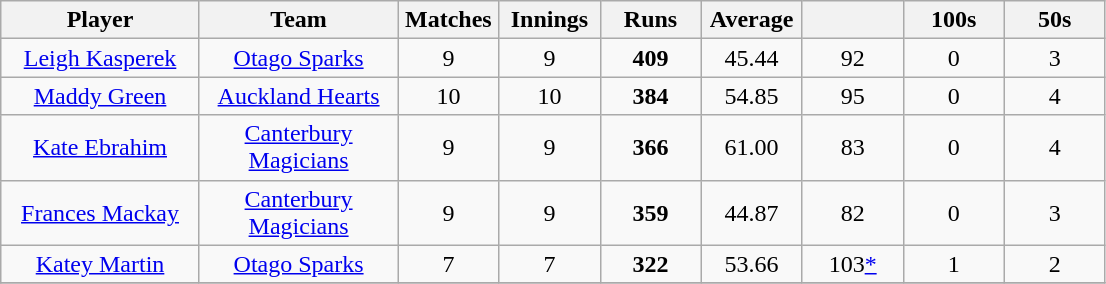<table class="wikitable" style="text-align:center;">
<tr>
<th width=125>Player</th>
<th width=125>Team</th>
<th width=60>Matches</th>
<th width=60>Innings</th>
<th width=60>Runs</th>
<th width=60>Average</th>
<th width=60></th>
<th width=60>100s</th>
<th width=60>50s</th>
</tr>
<tr>
<td><a href='#'>Leigh Kasperek</a></td>
<td><a href='#'>Otago Sparks</a></td>
<td>9</td>
<td>9</td>
<td><strong>409</strong></td>
<td>45.44</td>
<td>92</td>
<td>0</td>
<td>3</td>
</tr>
<tr>
<td><a href='#'>Maddy Green</a></td>
<td><a href='#'>Auckland Hearts</a></td>
<td>10</td>
<td>10</td>
<td><strong>384</strong></td>
<td>54.85</td>
<td>95</td>
<td>0</td>
<td>4</td>
</tr>
<tr>
<td><a href='#'>Kate Ebrahim</a></td>
<td><a href='#'>Canterbury Magicians</a></td>
<td>9</td>
<td>9</td>
<td><strong>366</strong></td>
<td>61.00</td>
<td>83</td>
<td>0</td>
<td>4</td>
</tr>
<tr>
<td><a href='#'>Frances Mackay</a></td>
<td><a href='#'>Canterbury Magicians</a></td>
<td>9</td>
<td>9</td>
<td><strong>359</strong></td>
<td>44.87</td>
<td>82</td>
<td>0</td>
<td>3</td>
</tr>
<tr>
<td><a href='#'>Katey Martin</a></td>
<td><a href='#'>Otago Sparks</a></td>
<td>7</td>
<td>7</td>
<td><strong>322</strong></td>
<td>53.66</td>
<td>103<a href='#'>*</a></td>
<td>1</td>
<td>2</td>
</tr>
<tr>
</tr>
</table>
